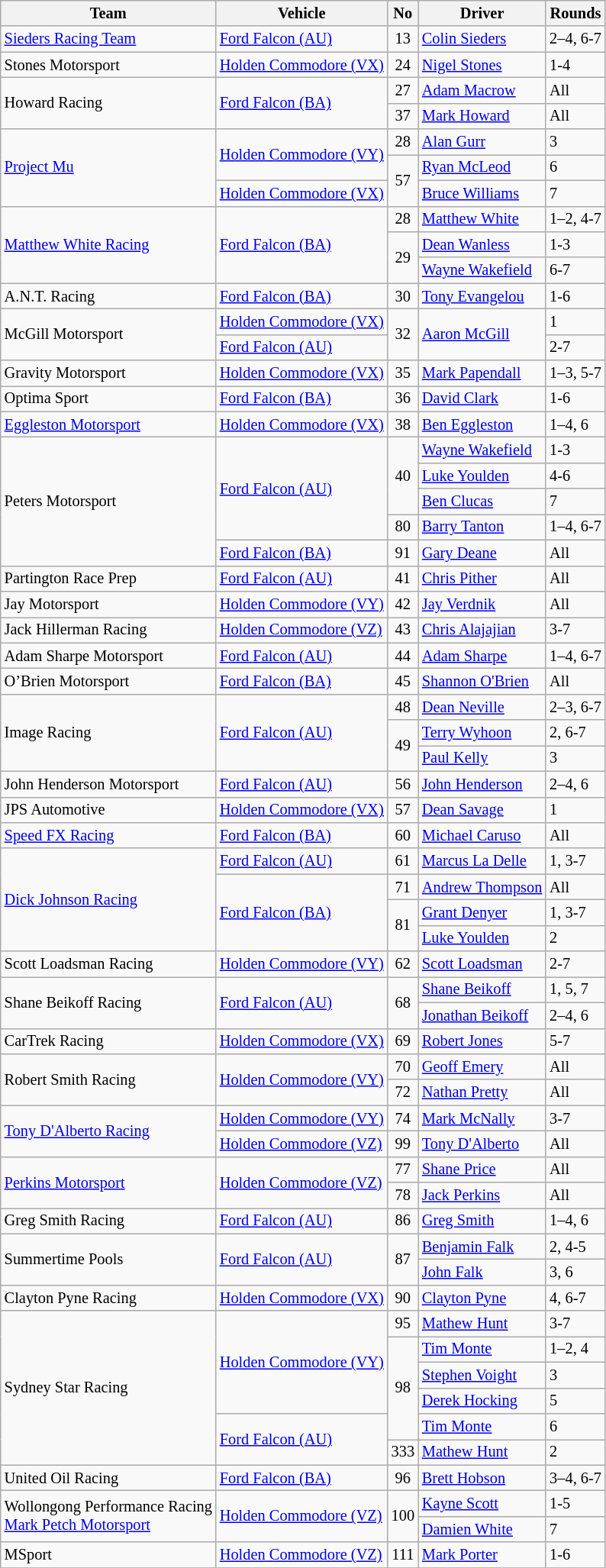<table class="wikitable" style="font-size: 85%;">
<tr>
<th>Team</th>
<th>Vehicle</th>
<th>No</th>
<th>Driver</th>
<th>Rounds</th>
</tr>
<tr>
<td><a href='#'>Sieders Racing Team</a></td>
<td><a href='#'>Ford Falcon (AU)</a></td>
<td align="center">13</td>
<td> <a href='#'>Colin Sieders</a></td>
<td>2–4, 6-7</td>
</tr>
<tr>
<td>Stones Motorsport</td>
<td><a href='#'>Holden Commodore (VX)</a></td>
<td align="center">24</td>
<td> <a href='#'>Nigel Stones</a></td>
<td>1-4</td>
</tr>
<tr>
<td rowspan=2>Howard Racing</td>
<td rowspan=2><a href='#'>Ford Falcon (BA)</a></td>
<td align="center">27</td>
<td> <a href='#'>Adam Macrow</a></td>
<td>All</td>
</tr>
<tr>
<td align="center">37</td>
<td> <a href='#'>Mark Howard</a></td>
<td>All</td>
</tr>
<tr>
<td rowspan=3><a href='#'>Project Mu</a></td>
<td rowspan=2><a href='#'>Holden Commodore (VY)</a></td>
<td align="center">28</td>
<td> <a href='#'>Alan Gurr</a></td>
<td>3</td>
</tr>
<tr>
<td align="center" rowspan=2>57</td>
<td> <a href='#'>Ryan McLeod</a></td>
<td>6</td>
</tr>
<tr>
<td><a href='#'>Holden Commodore (VX)</a></td>
<td> <a href='#'>Bruce Williams</a></td>
<td>7</td>
</tr>
<tr>
<td rowspan=3><a href='#'>Matthew White Racing</a></td>
<td rowspan=3><a href='#'>Ford Falcon (BA)</a></td>
<td align="center">28</td>
<td> <a href='#'>Matthew White</a></td>
<td>1–2, 4-7</td>
</tr>
<tr>
<td align="center" rowspan=2>29</td>
<td> <a href='#'>Dean Wanless</a></td>
<td>1-3</td>
</tr>
<tr>
<td> <a href='#'>Wayne Wakefield</a></td>
<td>6-7</td>
</tr>
<tr>
<td>A.N.T. Racing</td>
<td><a href='#'>Ford Falcon (BA)</a></td>
<td align="center">30</td>
<td> <a href='#'>Tony Evangelou</a></td>
<td>1-6</td>
</tr>
<tr>
<td rowspan=2>McGill Motorsport</td>
<td><a href='#'>Holden Commodore (VX)</a></td>
<td align="middle" rowspan=2>32</td>
<td rowspan=2> <a href='#'>Aaron McGill</a></td>
<td>1</td>
</tr>
<tr>
<td><a href='#'>Ford Falcon (AU)</a></td>
<td>2-7</td>
</tr>
<tr>
<td>Gravity Motorsport</td>
<td><a href='#'>Holden Commodore (VX)</a></td>
<td align="center">35</td>
<td> <a href='#'>Mark Papendall</a></td>
<td>1–3, 5-7</td>
</tr>
<tr>
<td>Optima Sport</td>
<td><a href='#'>Ford Falcon (BA)</a></td>
<td align="center">36</td>
<td> <a href='#'>David Clark</a></td>
<td>1-6</td>
</tr>
<tr>
<td><a href='#'>Eggleston Motorsport</a></td>
<td><a href='#'>Holden Commodore (VX)</a></td>
<td align="center">38</td>
<td> <a href='#'>Ben Eggleston</a></td>
<td>1–4, 6</td>
</tr>
<tr>
<td rowspan=5>Peters Motorsport</td>
<td rowspan=4><a href='#'>Ford Falcon (AU)</a></td>
<td align="center" rowspan=3>40</td>
<td> <a href='#'>Wayne Wakefield</a></td>
<td>1-3</td>
</tr>
<tr>
<td> <a href='#'>Luke Youlden</a></td>
<td>4-6</td>
</tr>
<tr>
<td> <a href='#'>Ben Clucas</a></td>
<td>7</td>
</tr>
<tr>
<td align="center">80</td>
<td> <a href='#'>Barry Tanton</a></td>
<td>1–4, 6-7</td>
</tr>
<tr>
<td><a href='#'>Ford Falcon (BA)</a></td>
<td align="center">91</td>
<td> <a href='#'>Gary Deane</a></td>
<td>All</td>
</tr>
<tr>
<td>Partington Race Prep</td>
<td><a href='#'>Ford Falcon (AU)</a></td>
<td align="center">41</td>
<td> <a href='#'>Chris Pither</a></td>
<td>All</td>
</tr>
<tr>
<td>Jay Motorsport</td>
<td><a href='#'>Holden Commodore (VY)</a></td>
<td align="center">42</td>
<td> <a href='#'>Jay Verdnik</a></td>
<td>All</td>
</tr>
<tr>
<td>Jack Hillerman Racing</td>
<td><a href='#'>Holden Commodore (VZ)</a></td>
<td align="center">43</td>
<td> <a href='#'>Chris Alajajian</a></td>
<td>3-7</td>
</tr>
<tr>
<td>Adam Sharpe Motorsport</td>
<td><a href='#'>Ford Falcon (AU)</a></td>
<td align="center">44</td>
<td> <a href='#'>Adam Sharpe</a></td>
<td>1–4, 6-7</td>
</tr>
<tr>
<td>O’Brien Motorsport</td>
<td><a href='#'>Ford Falcon (BA)</a></td>
<td align="center">45</td>
<td> <a href='#'>Shannon O'Brien</a></td>
<td>All</td>
</tr>
<tr>
<td rowspan=3>Image Racing</td>
<td rowspan=3><a href='#'>Ford Falcon (AU)</a></td>
<td align="center">48</td>
<td> <a href='#'>Dean Neville</a></td>
<td>2–3, 6-7</td>
</tr>
<tr>
<td align="center" rowspan=2>49</td>
<td> <a href='#'>Terry Wyhoon</a></td>
<td>2, 6-7</td>
</tr>
<tr>
<td> <a href='#'>Paul Kelly</a></td>
<td>3</td>
</tr>
<tr>
<td>John Henderson Motorsport</td>
<td><a href='#'>Ford Falcon (AU)</a></td>
<td align="center">56</td>
<td> <a href='#'>John Henderson</a></td>
<td>2–4, 6</td>
</tr>
<tr>
<td>JPS Automotive</td>
<td><a href='#'>Holden Commodore (VX)</a></td>
<td align="center">57</td>
<td> <a href='#'>Dean Savage</a></td>
<td>1</td>
</tr>
<tr>
<td><a href='#'>Speed FX Racing</a></td>
<td><a href='#'>Ford Falcon (BA)</a></td>
<td align="center">60</td>
<td> <a href='#'>Michael Caruso</a></td>
<td>All</td>
</tr>
<tr>
<td rowspan=4><a href='#'>Dick Johnson Racing</a></td>
<td><a href='#'>Ford Falcon (AU)</a></td>
<td align="center">61</td>
<td> <a href='#'>Marcus La Delle</a></td>
<td>1, 3-7</td>
</tr>
<tr>
<td rowspan=3><a href='#'>Ford Falcon (BA)</a></td>
<td align="center">71</td>
<td> <a href='#'>Andrew Thompson</a></td>
<td>All</td>
</tr>
<tr>
<td align="center" rowspan=2>81</td>
<td> <a href='#'>Grant Denyer</a></td>
<td>1, 3-7</td>
</tr>
<tr>
<td> <a href='#'>Luke Youlden</a></td>
<td>2</td>
</tr>
<tr>
<td>Scott Loadsman Racing</td>
<td><a href='#'>Holden Commodore (VY)</a></td>
<td align="center">62</td>
<td> <a href='#'>Scott Loadsman</a></td>
<td>2-7</td>
</tr>
<tr>
<td rowspan=2>Shane Beikoff Racing</td>
<td rowspan=2><a href='#'>Ford Falcon (AU)</a></td>
<td align="middle" rowspan=2>68</td>
<td> <a href='#'>Shane Beikoff</a></td>
<td>1, 5, 7</td>
</tr>
<tr>
<td> <a href='#'>Jonathan Beikoff</a></td>
<td>2–4, 6</td>
</tr>
<tr>
<td>CarTrek Racing</td>
<td><a href='#'>Holden Commodore (VX)</a></td>
<td align="center">69</td>
<td> <a href='#'>Robert Jones</a></td>
<td>5-7</td>
</tr>
<tr>
<td rowspan=2>Robert Smith Racing</td>
<td rowspan=2><a href='#'>Holden Commodore (VY)</a></td>
<td align="center">70</td>
<td> <a href='#'>Geoff Emery</a></td>
<td>All</td>
</tr>
<tr>
<td align="center">72</td>
<td> <a href='#'>Nathan Pretty</a></td>
<td>All</td>
</tr>
<tr>
<td rowspan=2><a href='#'>Tony D'Alberto Racing</a></td>
<td><a href='#'>Holden Commodore (VY)</a></td>
<td align="center">74</td>
<td> <a href='#'>Mark McNally</a></td>
<td>3-7</td>
</tr>
<tr>
<td><a href='#'>Holden Commodore (VZ)</a></td>
<td align="center">99</td>
<td> <a href='#'>Tony D'Alberto</a></td>
<td>All</td>
</tr>
<tr>
<td rowspan=2><a href='#'>Perkins Motorsport</a></td>
<td rowspan=2><a href='#'>Holden Commodore (VZ)</a></td>
<td align="center">77</td>
<td> <a href='#'>Shane Price</a></td>
<td>All</td>
</tr>
<tr>
<td align="center">78</td>
<td> <a href='#'>Jack Perkins</a></td>
<td>All</td>
</tr>
<tr>
<td>Greg Smith Racing</td>
<td><a href='#'>Ford Falcon (AU)</a></td>
<td align="center">86</td>
<td> <a href='#'>Greg Smith</a></td>
<td>1–4, 6</td>
</tr>
<tr>
<td rowspan=2>Summertime Pools</td>
<td rowspan=2><a href='#'>Ford Falcon (AU)</a></td>
<td align="middle" rowspan=2>87</td>
<td> <a href='#'>Benjamin Falk</a></td>
<td>2, 4-5</td>
</tr>
<tr>
<td> <a href='#'>John Falk</a></td>
<td>3, 6</td>
</tr>
<tr>
<td>Clayton Pyne Racing</td>
<td><a href='#'>Holden Commodore (VX)</a></td>
<td align="center">90</td>
<td> <a href='#'>Clayton Pyne</a></td>
<td>4, 6-7</td>
</tr>
<tr>
<td rowspan=6>Sydney Star Racing</td>
<td rowspan=4><a href='#'>Holden Commodore (VY)</a></td>
<td align="center">95</td>
<td> <a href='#'>Mathew Hunt</a></td>
<td>3-7</td>
</tr>
<tr>
<td align="middle" rowspan=4>98</td>
<td> <a href='#'>Tim Monte</a></td>
<td>1–2, 4</td>
</tr>
<tr>
<td> <a href='#'>Stephen Voight</a></td>
<td>3</td>
</tr>
<tr>
<td> <a href='#'>Derek Hocking</a></td>
<td>5</td>
</tr>
<tr>
<td rowspan=2><a href='#'>Ford Falcon (AU)</a></td>
<td> <a href='#'>Tim Monte</a></td>
<td>6</td>
</tr>
<tr>
<td align="center">333</td>
<td> <a href='#'>Mathew Hunt</a></td>
<td>2</td>
</tr>
<tr>
<td>United Oil Racing</td>
<td><a href='#'>Ford Falcon (BA)</a></td>
<td align="center">96</td>
<td> <a href='#'>Brett Hobson</a></td>
<td>3–4, 6-7</td>
</tr>
<tr>
<td rowspan=2>Wollongong Performance Racing<br><a href='#'>Mark Petch Motorsport</a></td>
<td rowspan=2><a href='#'>Holden Commodore (VZ)</a></td>
<td align="center" rowspan=2>100</td>
<td> <a href='#'>Kayne Scott</a></td>
<td>1-5</td>
</tr>
<tr>
<td> <a href='#'>Damien White</a></td>
<td>7</td>
</tr>
<tr>
<td>MSport</td>
<td><a href='#'>Holden Commodore (VZ)</a></td>
<td align="center">111</td>
<td> <a href='#'>Mark Porter</a></td>
<td>1-6</td>
</tr>
<tr>
</tr>
</table>
